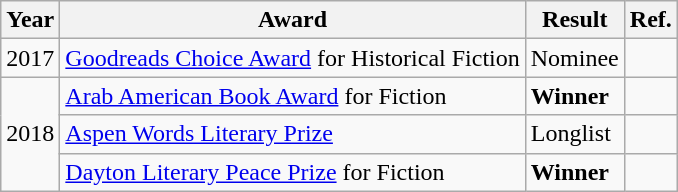<table class="wikitable">
<tr>
<th>Year</th>
<th>Award</th>
<th>Result</th>
<th>Ref.</th>
</tr>
<tr>
<td>2017</td>
<td><a href='#'>Goodreads Choice Award</a> for Historical Fiction</td>
<td>Nominee</td>
<td></td>
</tr>
<tr>
<td rowspan="3">2018</td>
<td><a href='#'>Arab American Book Award</a> for Fiction</td>
<td><strong>Winner</strong></td>
<td></td>
</tr>
<tr>
<td><a href='#'>Aspen Words Literary Prize</a></td>
<td>Longlist</td>
<td></td>
</tr>
<tr>
<td><a href='#'>Dayton Literary Peace Prize</a> for Fiction</td>
<td><strong>Winner</strong></td>
<td></td>
</tr>
</table>
